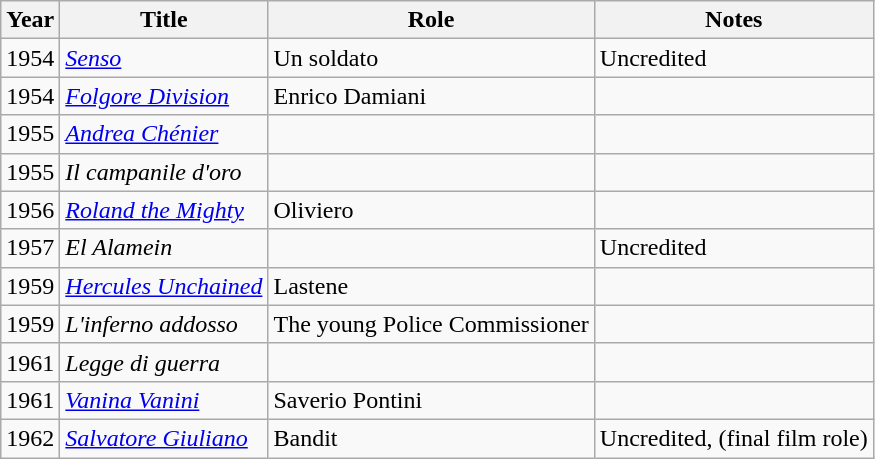<table class="wikitable">
<tr>
<th>Year</th>
<th>Title</th>
<th>Role</th>
<th>Notes</th>
</tr>
<tr>
<td>1954</td>
<td><em><a href='#'>Senso</a></em></td>
<td>Un soldato</td>
<td>Uncredited</td>
</tr>
<tr>
<td>1954</td>
<td><em><a href='#'>Folgore Division</a></em></td>
<td>Enrico Damiani</td>
<td></td>
</tr>
<tr>
<td>1955</td>
<td><em><a href='#'>Andrea Chénier</a></em></td>
<td></td>
<td></td>
</tr>
<tr>
<td>1955</td>
<td><em>Il campanile d'oro</em></td>
<td></td>
<td></td>
</tr>
<tr>
<td>1956</td>
<td><em><a href='#'>Roland the Mighty</a></em></td>
<td>Oliviero</td>
<td></td>
</tr>
<tr>
<td>1957</td>
<td><em>El Alamein</em></td>
<td></td>
<td>Uncredited</td>
</tr>
<tr>
<td>1959</td>
<td><em><a href='#'>Hercules Unchained</a></em></td>
<td>Lastene</td>
<td></td>
</tr>
<tr>
<td>1959</td>
<td><em>L'inferno addosso</em></td>
<td>The young Police Commissioner</td>
<td></td>
</tr>
<tr>
<td>1961</td>
<td><em>Legge di guerra</em></td>
<td></td>
<td></td>
</tr>
<tr>
<td>1961</td>
<td><em><a href='#'>Vanina Vanini</a></em></td>
<td>Saverio Pontini</td>
<td></td>
</tr>
<tr>
<td>1962</td>
<td><em><a href='#'>Salvatore Giuliano</a></em></td>
<td>Bandit</td>
<td>Uncredited, (final film role)</td>
</tr>
</table>
